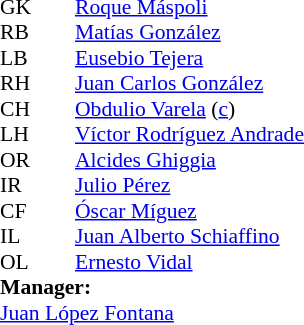<table style="font-size:90%; margin:0.2em auto;" cellspacing="0" cellpadding="0">
<tr>
<th width="25"></th>
<th width="25"></th>
</tr>
<tr>
<td>GK</td>
<td></td>
<td><a href='#'>Roque Máspoli</a></td>
</tr>
<tr>
<td>RB</td>
<td></td>
<td><a href='#'>Matías González</a></td>
</tr>
<tr>
<td>LB</td>
<td></td>
<td><a href='#'>Eusebio Tejera</a></td>
</tr>
<tr>
<td>RH</td>
<td></td>
<td><a href='#'>Juan Carlos González</a></td>
</tr>
<tr>
<td>CH</td>
<td></td>
<td><a href='#'>Obdulio Varela</a> (<a href='#'>c</a>)</td>
</tr>
<tr>
<td>LH</td>
<td></td>
<td><a href='#'>Víctor Rodríguez Andrade</a></td>
</tr>
<tr>
<td>OR</td>
<td></td>
<td><a href='#'>Alcides Ghiggia</a></td>
</tr>
<tr>
<td>IR</td>
<td></td>
<td><a href='#'>Julio Pérez</a></td>
</tr>
<tr>
<td>CF</td>
<td></td>
<td><a href='#'>Óscar Míguez</a></td>
</tr>
<tr>
<td>IL</td>
<td></td>
<td><a href='#'>Juan Alberto Schiaffino</a></td>
</tr>
<tr>
<td>OL</td>
<td></td>
<td><a href='#'>Ernesto Vidal</a></td>
</tr>
<tr>
<td colspan=3><strong>Manager:</strong></td>
</tr>
<tr>
<td colspan=4><a href='#'>Juan López Fontana</a></td>
</tr>
</table>
